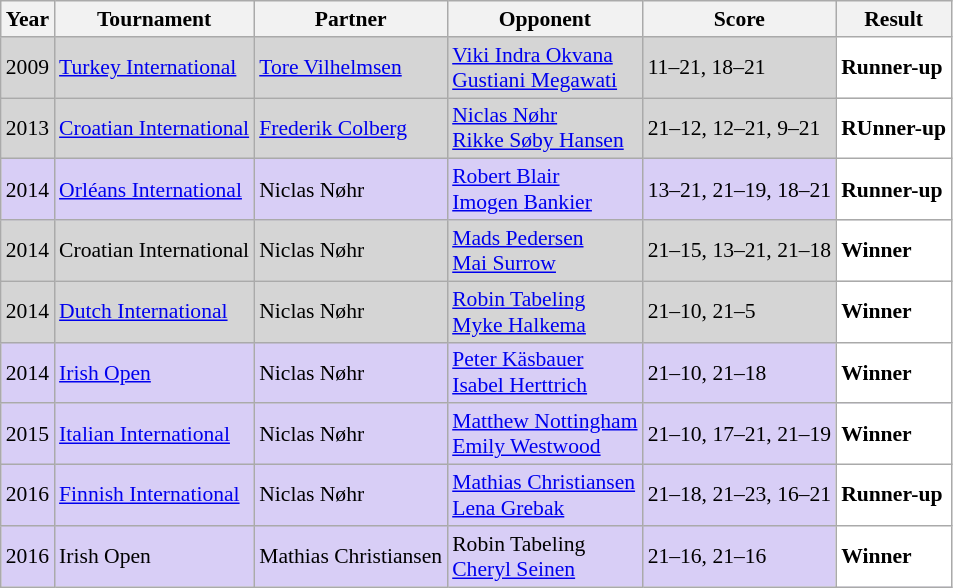<table class="sortable wikitable" style="font-size: 90%;">
<tr>
<th>Year</th>
<th>Tournament</th>
<th>Partner</th>
<th>Opponent</th>
<th>Score</th>
<th>Result</th>
</tr>
<tr style="background:#D5D5D5">
<td align="center">2009</td>
<td align="left"><a href='#'>Turkey International</a></td>
<td align="left"> <a href='#'>Tore Vilhelmsen</a></td>
<td align="left"> <a href='#'>Viki Indra Okvana</a> <br>  <a href='#'>Gustiani Megawati</a></td>
<td align="left">11–21, 18–21</td>
<td style="text-align:left; background:white"> <strong>Runner-up</strong></td>
</tr>
<tr style="background:#D5D5D5">
<td align="center">2013</td>
<td align="left"><a href='#'>Croatian International</a></td>
<td align="left"> <a href='#'>Frederik Colberg</a></td>
<td align="left"> <a href='#'>Niclas Nøhr</a> <br>  <a href='#'>Rikke Søby Hansen</a></td>
<td align="left">21–12, 12–21, 9–21</td>
<td style="text-align:left; background:white"> <strong>RUnner-up</strong></td>
</tr>
<tr style="background:#D8CEF6">
<td align="center">2014</td>
<td align="left"><a href='#'>Orléans International</a></td>
<td align="left"> Niclas Nøhr</td>
<td align="left"> <a href='#'>Robert Blair</a> <br>  <a href='#'>Imogen Bankier</a></td>
<td align="left">13–21, 21–19, 18–21</td>
<td style="text-align:left; background:white"> <strong>Runner-up</strong></td>
</tr>
<tr style="background:#D5D5D5">
<td align="center">2014</td>
<td align="left">Croatian International</td>
<td align="left"> Niclas Nøhr</td>
<td align="left"> <a href='#'>Mads Pedersen</a> <br>  <a href='#'>Mai Surrow</a></td>
<td align="left">21–15, 13–21, 21–18</td>
<td style="text-align:left; background:white"> <strong>Winner</strong></td>
</tr>
<tr style="background:#D5D5D5">
<td align="center">2014</td>
<td align="left"><a href='#'>Dutch International</a></td>
<td align="left"> Niclas Nøhr</td>
<td align="left"> <a href='#'>Robin Tabeling</a> <br>  <a href='#'>Myke Halkema</a></td>
<td align="left">21–10, 21–5</td>
<td style="text-align:left; background:white"> <strong>Winner</strong></td>
</tr>
<tr style="background:#D8CEF6">
<td align="center">2014</td>
<td align="left"><a href='#'>Irish Open</a></td>
<td align="left"> Niclas Nøhr</td>
<td align="left"> <a href='#'>Peter Käsbauer</a> <br>  <a href='#'>Isabel Herttrich</a></td>
<td align="left">21–10, 21–18</td>
<td style="text-align:left; background:white"> <strong>Winner</strong></td>
</tr>
<tr style="background:#D8CEF6">
<td align="center">2015</td>
<td align="left"><a href='#'>Italian International</a></td>
<td align="left"> Niclas Nøhr</td>
<td align="left"> <a href='#'>Matthew Nottingham</a> <br>  <a href='#'>Emily Westwood</a></td>
<td align="left">21–10, 17–21, 21–19</td>
<td style="text-align:left; background:white"> <strong>Winner</strong></td>
</tr>
<tr style="background:#D8CEF6">
<td align="center">2016</td>
<td align="left"><a href='#'>Finnish International</a></td>
<td align="left"> Niclas Nøhr</td>
<td align="left"> <a href='#'>Mathias Christiansen</a> <br>  <a href='#'>Lena Grebak</a></td>
<td align="left">21–18, 21–23, 16–21</td>
<td style="text-align:left; background:white"> <strong>Runner-up</strong></td>
</tr>
<tr style="background:#D8CEF6">
<td align="center">2016</td>
<td align="left">Irish Open</td>
<td align="left"> Mathias Christiansen</td>
<td align="left"> Robin Tabeling <br>  <a href='#'>Cheryl Seinen</a></td>
<td align="left">21–16, 21–16</td>
<td style="text-align:left; background:white"> <strong>Winner</strong></td>
</tr>
</table>
